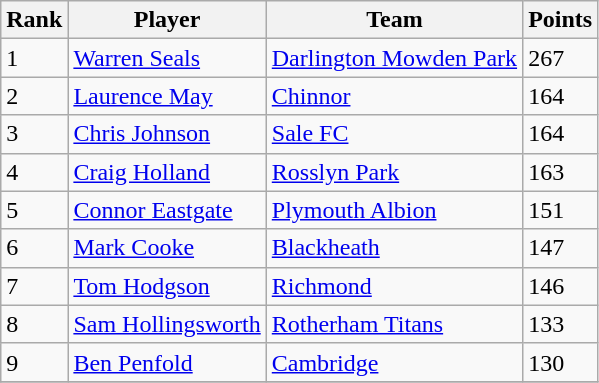<table class="wikitable">
<tr>
<th>Rank</th>
<th>Player</th>
<th>Team</th>
<th>Points</th>
</tr>
<tr>
<td>1</td>
<td> <a href='#'>Warren Seals</a></td>
<td><a href='#'>Darlington Mowden Park</a></td>
<td>267</td>
</tr>
<tr>
<td>2</td>
<td> <a href='#'>Laurence May</a></td>
<td><a href='#'>Chinnor</a></td>
<td>164</td>
</tr>
<tr>
<td>3</td>
<td> <a href='#'>Chris Johnson</a></td>
<td><a href='#'>Sale FC</a></td>
<td>164</td>
</tr>
<tr>
<td>4</td>
<td> <a href='#'>Craig Holland</a></td>
<td><a href='#'>Rosslyn Park</a></td>
<td>163</td>
</tr>
<tr>
<td>5</td>
<td> <a href='#'>Connor Eastgate</a></td>
<td><a href='#'>Plymouth Albion</a></td>
<td>151</td>
</tr>
<tr>
<td>6</td>
<td> <a href='#'>Mark Cooke</a></td>
<td><a href='#'>Blackheath</a></td>
<td>147</td>
</tr>
<tr>
<td>7</td>
<td> <a href='#'>Tom Hodgson</a></td>
<td><a href='#'>Richmond</a></td>
<td>146</td>
</tr>
<tr>
<td>8</td>
<td> <a href='#'>Sam Hollingsworth</a></td>
<td><a href='#'>Rotherham Titans</a></td>
<td>133</td>
</tr>
<tr>
<td>9</td>
<td> <a href='#'>Ben Penfold</a></td>
<td><a href='#'>Cambridge</a></td>
<td>130</td>
</tr>
<tr>
</tr>
</table>
